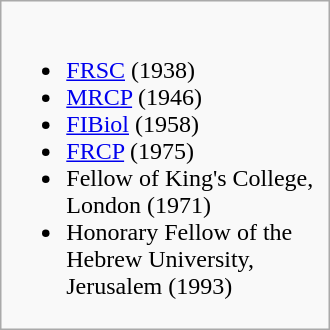<table class="wikitable" style="float: right;" border="1" width="220">
<tr valign="top">
<td><br><ul><li><a href='#'>FRSC</a> (1938)</li><li><a href='#'>MRCP</a> (1946)</li><li><a href='#'>FIBiol</a> (1958)</li><li><a href='#'>FRCP</a> (1975)</li><li>Fellow of King's College, London (1971)</li><li>Honorary Fellow of the Hebrew University, Jerusalem (1993)</li></ul></td>
</tr>
</table>
